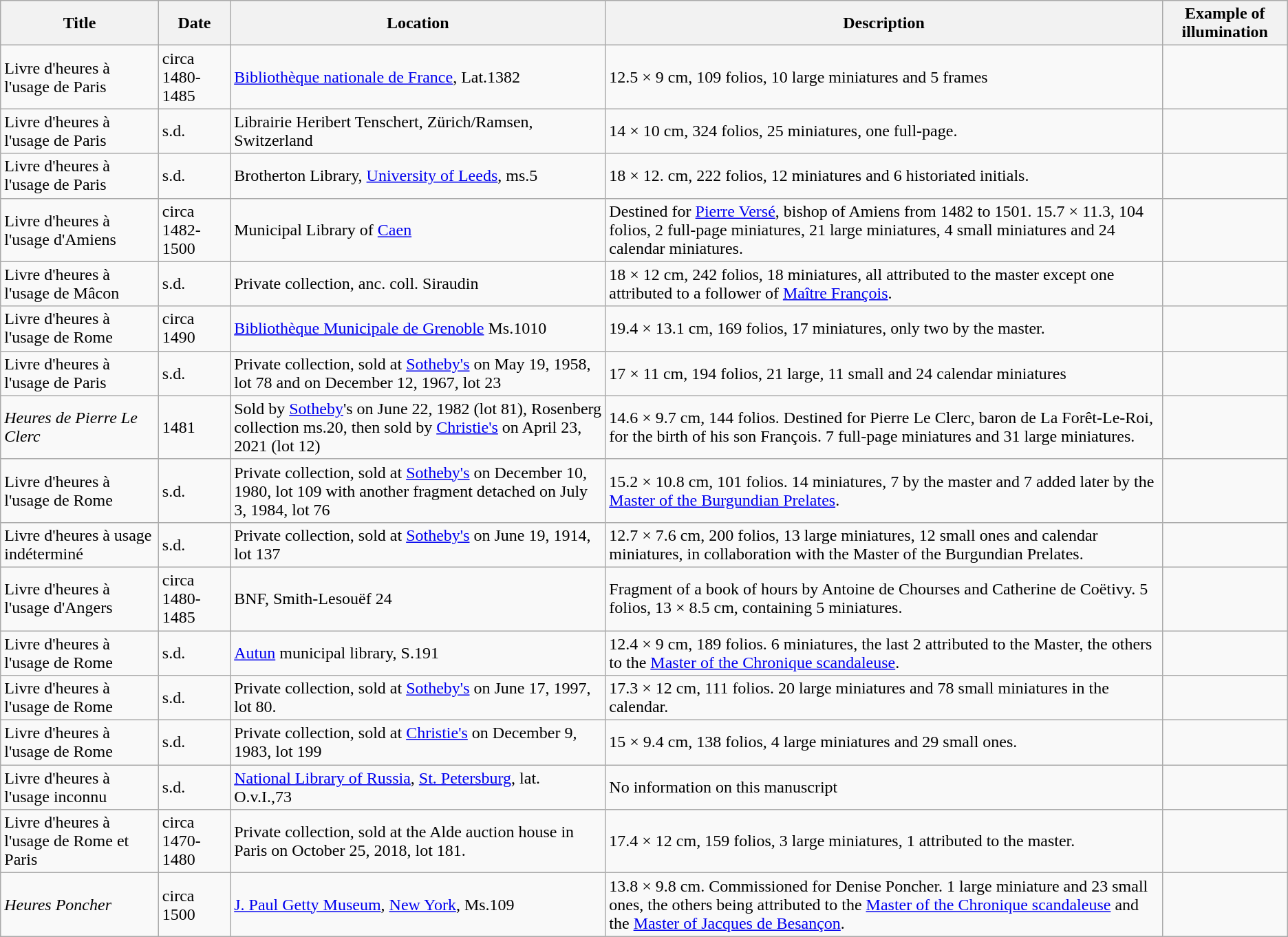<table class="wikitable">
<tr>
<th>Title</th>
<th>Date</th>
<th>Location</th>
<th>Description</th>
<th>Example of illumination</th>
</tr>
<tr>
<td>Livre d'heures à l'usage de Paris</td>
<td>circa 1480-1485</td>
<td><a href='#'>Bibliothèque nationale de France</a>, Lat.1382</td>
<td>12.5 × 9 cm, 109 folios, 10 large miniatures and 5 frames</td>
<td></td>
</tr>
<tr>
<td>Livre d'heures à l'usage de Paris</td>
<td>s.d.</td>
<td>Librairie Heribert Tenschert, Zürich/Ramsen, Switzerland</td>
<td>14 × 10 cm, 324 folios, 25 miniatures, one full-page.</td>
<td></td>
</tr>
<tr>
<td>Livre d'heures à l'usage de Paris</td>
<td>s.d.</td>
<td>Brotherton Library, <a href='#'>University of Leeds</a>, ms.5</td>
<td>18 × 12. cm, 222 folios, 12 miniatures and 6 historiated initials.</td>
<td></td>
</tr>
<tr>
<td>Livre d'heures à l'usage d'Amiens</td>
<td>circa 1482-1500</td>
<td>Municipal Library of <a href='#'>Caen</a></td>
<td>Destined for <a href='#'>Pierre Versé</a>, bishop of Amiens from 1482 to 1501. 15.7 × 11.3, 104 folios, 2 full-page miniatures, 21 large miniatures, 4 small miniatures and 24 calendar miniatures.</td>
<td></td>
</tr>
<tr>
<td>Livre d'heures à l'usage de Mâcon</td>
<td>s.d.</td>
<td>Private collection, anc. coll. Siraudin</td>
<td>18 × 12 cm, 242 folios, 18 miniatures, all attributed to the master except one attributed to a follower of <a href='#'>Maître François</a>.</td>
<td></td>
</tr>
<tr>
<td>Livre d'heures à l'usage de Rome</td>
<td>circa 1490</td>
<td><a href='#'>Bibliothèque Municipale de Grenoble</a> Ms.1010</td>
<td>19.4 × 13.1 cm, 169 folios, 17 miniatures, only two by the master.</td>
<td></td>
</tr>
<tr>
<td>Livre d'heures à l'usage de Paris</td>
<td>s.d.</td>
<td>Private collection, sold at <a href='#'>Sotheby's</a> on May 19, 1958, lot 78 and on December 12, 1967, lot 23</td>
<td>17 × 11 cm, 194 folios, 21 large, 11 small and 24 calendar miniatures</td>
<td></td>
</tr>
<tr>
<td><em>Heures de Pierre Le Clerc</em></td>
<td>1481</td>
<td>Sold by <a href='#'>Sotheby</a>'s on June 22, 1982 (lot 81), Rosenberg collection ms.20, then sold by <a href='#'>Christie's</a> on April 23, 2021 (lot 12)</td>
<td>14.6 × 9.7 cm, 144 folios. Destined for Pierre Le Clerc, baron de La Forêt-Le-Roi, for the birth of his son François. 7 full-page miniatures and 31 large miniatures.</td>
<td></td>
</tr>
<tr>
<td>Livre d'heures à l'usage de Rome</td>
<td>s.d.</td>
<td>Private collection, sold at <a href='#'>Sotheby's</a> on December 10, 1980, lot 109 with another fragment detached on July 3, 1984, lot 76</td>
<td>15.2 × 10.8 cm, 101 folios. 14 miniatures, 7 by the master and 7 added later by the <a href='#'>Master of the Burgundian Prelates</a>.</td>
<td></td>
</tr>
<tr>
<td>Livre d'heures à usage indéterminé</td>
<td>s.d.</td>
<td>Private collection, sold at <a href='#'>Sotheby's</a> on June 19, 1914, lot 137</td>
<td>12.7 × 7.6 cm, 200 folios, 13 large miniatures, 12 small ones and calendar miniatures, in collaboration with the Master of the Burgundian Prelates.</td>
<td></td>
</tr>
<tr>
<td>Livre d'heures à l'usage d'Angers</td>
<td>circa 1480-1485</td>
<td>BNF, Smith-Lesouëf 24</td>
<td>Fragment of a book of hours by Antoine de Chourses and Catherine de Coëtivy. 5 folios, 13 × 8.5 cm, containing 5 miniatures.</td>
<td></td>
</tr>
<tr>
<td>Livre d'heures à l'usage de Rome</td>
<td>s.d.</td>
<td><a href='#'>Autun</a> municipal library, S.191</td>
<td>12.4 × 9 cm, 189 folios. 6 miniatures, the last 2 attributed to the Master, the others to the <a href='#'>Master of the Chronique scandaleuse</a>.</td>
<td></td>
</tr>
<tr>
<td>Livre d'heures à l'usage de Rome</td>
<td>s.d.</td>
<td>Private collection, sold at <a href='#'>Sotheby's</a> on June 17, 1997, lot 80.</td>
<td>17.3 × 12 cm, 111 folios. 20 large miniatures and 78 small miniatures in the calendar.</td>
<td></td>
</tr>
<tr>
<td>Livre d'heures à l'usage de Rome</td>
<td>s.d.</td>
<td>Private collection, sold at <a href='#'>Christie's</a> on December 9, 1983, lot 199</td>
<td>15 × 9.4 cm, 138 folios, 4 large miniatures and 29 small ones.</td>
<td></td>
</tr>
<tr>
<td>Livre d'heures à l'usage inconnu</td>
<td>s.d.</td>
<td><a href='#'>National Library of Russia</a>, <a href='#'>St. Petersburg</a>, lat. O.v.I.,73</td>
<td>No information on this manuscript</td>
<td></td>
</tr>
<tr>
<td>Livre d'heures à l'usage de Rome et Paris</td>
<td>circa 1470-1480</td>
<td>Private collection, sold at the Alde auction house in Paris on October 25, 2018, lot 181.</td>
<td>17.4 × 12 cm, 159 folios, 3 large miniatures, 1 attributed to the master.</td>
<td></td>
</tr>
<tr>
<td><em>Heures Poncher</em></td>
<td>circa 1500</td>
<td><a href='#'>J. Paul Getty Museum</a>, <a href='#'>New York</a>, Ms.109</td>
<td>13.8 × 9.8 cm. Commissioned for Denise Poncher. 1 large miniature and 23 small ones, the others being attributed to the <a href='#'>Master of the Chronique scandaleuse</a> and the <a href='#'>Master of Jacques de Besançon</a>.</td>
<td></td>
</tr>
</table>
